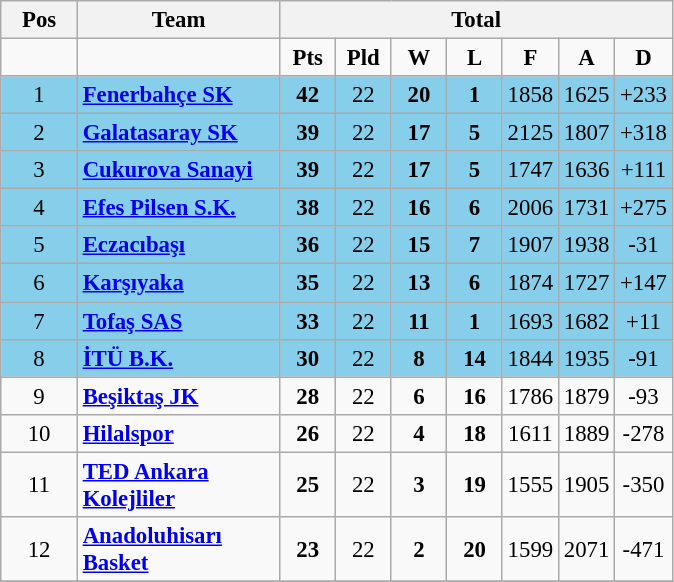<table class="wikitable" style="text-align: center; font-size:95%">
<tr>
<th width="44">Pos</th>
<th width="128">Team</th>
<th colspan=7>Total</th>
</tr>
<tr>
<td></td>
<td></td>
<td width="30"><strong>Pts</strong></td>
<td width="30"><strong>Pld</strong></td>
<td width="30"><strong>W</strong></td>
<td width="30"><strong>L</strong></td>
<td width="30"><strong>F</strong></td>
<td width="30"><strong>A</strong></td>
<td width="30"><strong>D</strong></td>
</tr>
<tr bgcolor="87ceeb">
<td>1</td>
<td align="left"><strong><a href='#'>Fenerbahçe SK</a></strong></td>
<td><strong>42</strong></td>
<td>22</td>
<td><strong>20</strong></td>
<td><strong>1</strong></td>
<td>1858</td>
<td>1625</td>
<td>+233</td>
</tr>
<tr bgcolor="87ceeb">
<td>2</td>
<td align="left"><strong><a href='#'>Galatasaray SK</a></strong></td>
<td><strong>39</strong></td>
<td>22</td>
<td><strong>17</strong></td>
<td><strong>5</strong></td>
<td>2125</td>
<td>1807</td>
<td>+318</td>
</tr>
<tr bgcolor="87ceeb">
<td>3</td>
<td align="left"><strong><a href='#'>Cukurova Sanayi</a></strong></td>
<td><strong>39</strong></td>
<td>22</td>
<td><strong>17</strong></td>
<td><strong>5</strong></td>
<td>1747</td>
<td>1636</td>
<td>+111</td>
</tr>
<tr bgcolor="87ceeb">
<td>4</td>
<td align="left"><strong><a href='#'>Efes Pilsen S.K.</a></strong></td>
<td><strong>38</strong></td>
<td>22</td>
<td><strong>16</strong></td>
<td><strong>6</strong></td>
<td>2006</td>
<td>1731</td>
<td>+275</td>
</tr>
<tr bgcolor="87ceeb">
<td>5</td>
<td align="left"><strong><a href='#'>Eczacıbaşı</a></strong></td>
<td><strong>36</strong></td>
<td>22</td>
<td><strong>15</strong></td>
<td><strong>7</strong></td>
<td>1907</td>
<td>1938</td>
<td>-31</td>
</tr>
<tr bgcolor="87ceeb">
<td>6</td>
<td align="left"><strong><a href='#'>Karşıyaka</a></strong></td>
<td><strong>35</strong></td>
<td>22</td>
<td><strong>13</strong></td>
<td><strong>6</strong></td>
<td>1874</td>
<td>1727</td>
<td>+147</td>
</tr>
<tr bgcolor="87ceeb">
<td>7</td>
<td align="left"><strong><a href='#'>Tofaş SAS</a></strong></td>
<td><strong>33</strong></td>
<td>22</td>
<td><strong>11</strong></td>
<td><strong>1</strong></td>
<td>1693</td>
<td>1682</td>
<td>+11</td>
</tr>
<tr bgcolor="87ceeb">
<td>8</td>
<td align="left"><strong><a href='#'>İTÜ B.K.</a></strong></td>
<td><strong>30</strong></td>
<td>22</td>
<td><strong>8</strong></td>
<td><strong>14</strong></td>
<td>1844</td>
<td>1935</td>
<td>-91</td>
</tr>
<tr>
<td>9</td>
<td align="left"><strong><a href='#'>Beşiktaş JK</a></strong></td>
<td><strong>28</strong></td>
<td>22</td>
<td><strong>6</strong></td>
<td><strong>16</strong></td>
<td>1786</td>
<td>1879</td>
<td>-93</td>
</tr>
<tr>
<td>10</td>
<td align="left"><strong><a href='#'>Hilalspor</a></strong></td>
<td><strong>26</strong></td>
<td>22</td>
<td><strong>4</strong></td>
<td><strong>18</strong></td>
<td>1611</td>
<td>1889</td>
<td>-278</td>
</tr>
<tr>
<td>11</td>
<td align="left"><strong><a href='#'>TED Ankara Kolejliler</a></strong></td>
<td><strong>25</strong></td>
<td>22</td>
<td><strong>3</strong></td>
<td><strong>19</strong></td>
<td>1555</td>
<td>1905</td>
<td>-350</td>
</tr>
<tr>
<td>12</td>
<td align="left"><strong><a href='#'>Anadoluhisarı Basket</a></strong></td>
<td><strong>23</strong></td>
<td>22</td>
<td><strong>2</strong></td>
<td><strong>20</strong></td>
<td>1599</td>
<td>2071</td>
<td>-471</td>
</tr>
<tr bgcolor="ffc0cb">
</tr>
</table>
